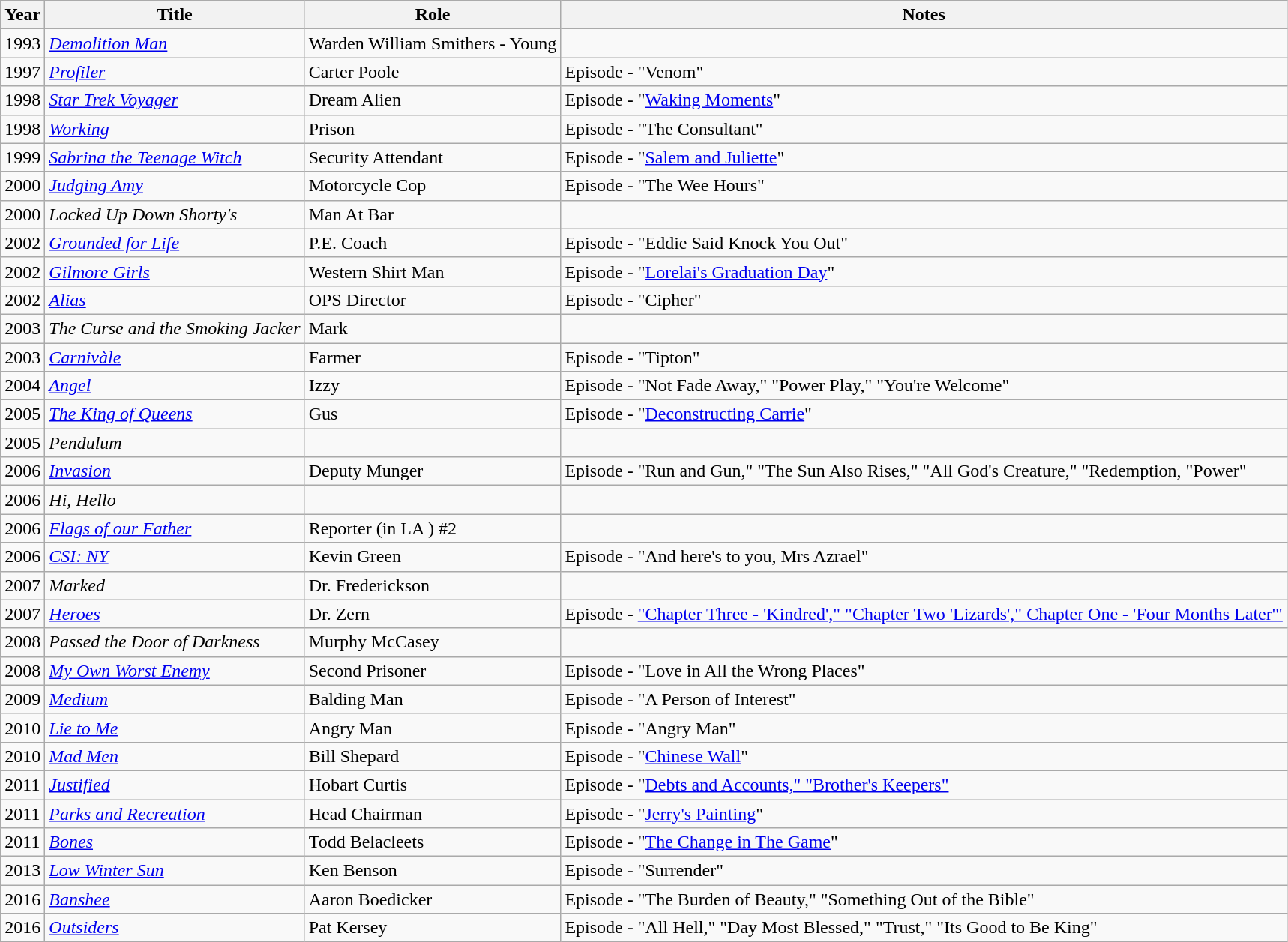<table class="wikitable">
<tr>
<th>Year</th>
<th>Title</th>
<th>Role</th>
<th>Notes</th>
</tr>
<tr>
<td>1993</td>
<td><a href='#'><em>Demolition Man</em></a></td>
<td>Warden William Smithers - Young</td>
<td></td>
</tr>
<tr>
<td>1997</td>
<td><em><a href='#'>Profiler</a></em></td>
<td>Carter Poole</td>
<td>Episode - "Venom"</td>
</tr>
<tr>
<td>1998</td>
<td><em><a href='#'>Star Trek Voyager</a></em></td>
<td>Dream Alien</td>
<td>Episode - "<a href='#'>Waking Moments</a>"</td>
</tr>
<tr>
<td>1998</td>
<td><em><a href='#'>Working</a></em></td>
<td>Prison</td>
<td>Episode - "The Consultant"</td>
</tr>
<tr>
<td>1999</td>
<td><em><a href='#'>Sabrina the Teenage Witch</a></em></td>
<td>Security Attendant</td>
<td>Episode - "<a href='#'>Salem and Juliette</a>"</td>
</tr>
<tr>
<td>2000</td>
<td><em><a href='#'>Judging Amy</a></em></td>
<td>Motorcycle Cop</td>
<td>Episode - "The Wee Hours"</td>
</tr>
<tr>
<td>2000</td>
<td><em>Locked Up Down Shorty's</em></td>
<td>Man At Bar</td>
<td></td>
</tr>
<tr>
<td>2002</td>
<td><em><a href='#'>Grounded for Life</a></em></td>
<td>P.E. Coach</td>
<td>Episode - "Eddie Said Knock You Out"</td>
</tr>
<tr>
<td>2002</td>
<td><em><a href='#'>Gilmore Girls</a></em></td>
<td>Western Shirt Man</td>
<td>Episode - "<a href='#'>Lorelai's Graduation Day</a>"</td>
</tr>
<tr>
<td>2002</td>
<td><em><a href='#'>Alias</a></em></td>
<td>OPS Director</td>
<td>Episode - "Cipher"</td>
</tr>
<tr>
<td>2003</td>
<td><em>The Curse and the Smoking Jacker</em></td>
<td>Mark</td>
<td></td>
</tr>
<tr>
<td>2003</td>
<td><em><a href='#'>Carnivàle</a></em></td>
<td>Farmer</td>
<td>Episode - "Tipton"</td>
</tr>
<tr>
<td>2004</td>
<td><em><a href='#'>Angel</a></em></td>
<td>Izzy</td>
<td>Episode - "Not Fade Away," "Power Play," "You're Welcome"</td>
</tr>
<tr>
<td>2005</td>
<td><em><a href='#'>The King of Queens</a></em></td>
<td>Gus</td>
<td>Episode - "<a href='#'>Deconstructing Carrie</a>"</td>
</tr>
<tr>
<td>2005</td>
<td><em>Pendulum</em></td>
<td></td>
<td></td>
</tr>
<tr>
<td>2006</td>
<td><em><a href='#'>Invasion</a></em></td>
<td>Deputy Munger</td>
<td>Episode - "Run and Gun," "The Sun Also Rises," "All God's Creature," "Redemption, "Power"</td>
</tr>
<tr>
<td>2006</td>
<td><em>Hi, Hello</em></td>
<td></td>
<td></td>
</tr>
<tr>
<td>2006</td>
<td><em><a href='#'>Flags of our Father</a></em></td>
<td>Reporter (in LA ) #2</td>
<td></td>
</tr>
<tr>
<td>2006</td>
<td><em><a href='#'>CSI: NY</a></em></td>
<td>Kevin Green</td>
<td>Episode - "And here's to you, Mrs Azrael"</td>
</tr>
<tr>
<td>2007</td>
<td><em>Marked</em></td>
<td>Dr. Frederickson</td>
<td></td>
</tr>
<tr>
<td>2007</td>
<td><em><a href='#'>Heroes</a></em></td>
<td>Dr. Zern</td>
<td>Episode - <a href='#'>"Chapter Three - 'Kindred'," "Chapter Two 'Lizards'," Chapter One - 'Four Months Later'"</a></td>
</tr>
<tr>
<td>2008</td>
<td><em>Passed the Door of Darkness</em></td>
<td>Murphy McCasey</td>
<td></td>
</tr>
<tr>
<td>2008</td>
<td><em><a href='#'>My Own Worst Enemy</a></em></td>
<td>Second Prisoner</td>
<td>Episode - "Love in All the Wrong Places"</td>
</tr>
<tr>
<td>2009</td>
<td><em><a href='#'>Medium</a></em></td>
<td>Balding Man</td>
<td>Episode - "A Person of Interest"</td>
</tr>
<tr>
<td>2010</td>
<td><em><a href='#'>Lie to Me</a></em></td>
<td>Angry Man</td>
<td>Episode - "Angry Man"</td>
</tr>
<tr>
<td>2010</td>
<td><em><a href='#'>Mad Men</a></em></td>
<td>Bill Shepard</td>
<td>Episode - "<a href='#'>Chinese Wall</a>"</td>
</tr>
<tr>
<td>2011</td>
<td><em><a href='#'>Justified</a></em></td>
<td>Hobart Curtis</td>
<td>Episode - "<a href='#'>Debts and Accounts," "Brother's Keepers"</a></td>
</tr>
<tr>
<td>2011</td>
<td><em><a href='#'>Parks and Recreation</a></em></td>
<td>Head Chairman</td>
<td>Episode - "<a href='#'>Jerry's Painting</a>"</td>
</tr>
<tr>
<td>2011</td>
<td><em><a href='#'>Bones</a></em></td>
<td>Todd Belacleets</td>
<td>Episode - "<a href='#'>The Change in The Game</a>"</td>
</tr>
<tr>
<td>2013</td>
<td><em><a href='#'>Low Winter Sun</a></em></td>
<td>Ken Benson</td>
<td>Episode - "Surrender"</td>
</tr>
<tr>
<td>2016</td>
<td><em><a href='#'>Banshee</a></em></td>
<td>Aaron Boedicker</td>
<td>Episode - "The Burden of Beauty," "Something Out of the Bible"</td>
</tr>
<tr>
<td>2016</td>
<td><em><a href='#'>Outsiders</a></em></td>
<td>Pat Kersey</td>
<td>Episode - "All Hell," "Day Most Blessed," "Trust," "Its Good to Be King"</td>
</tr>
</table>
